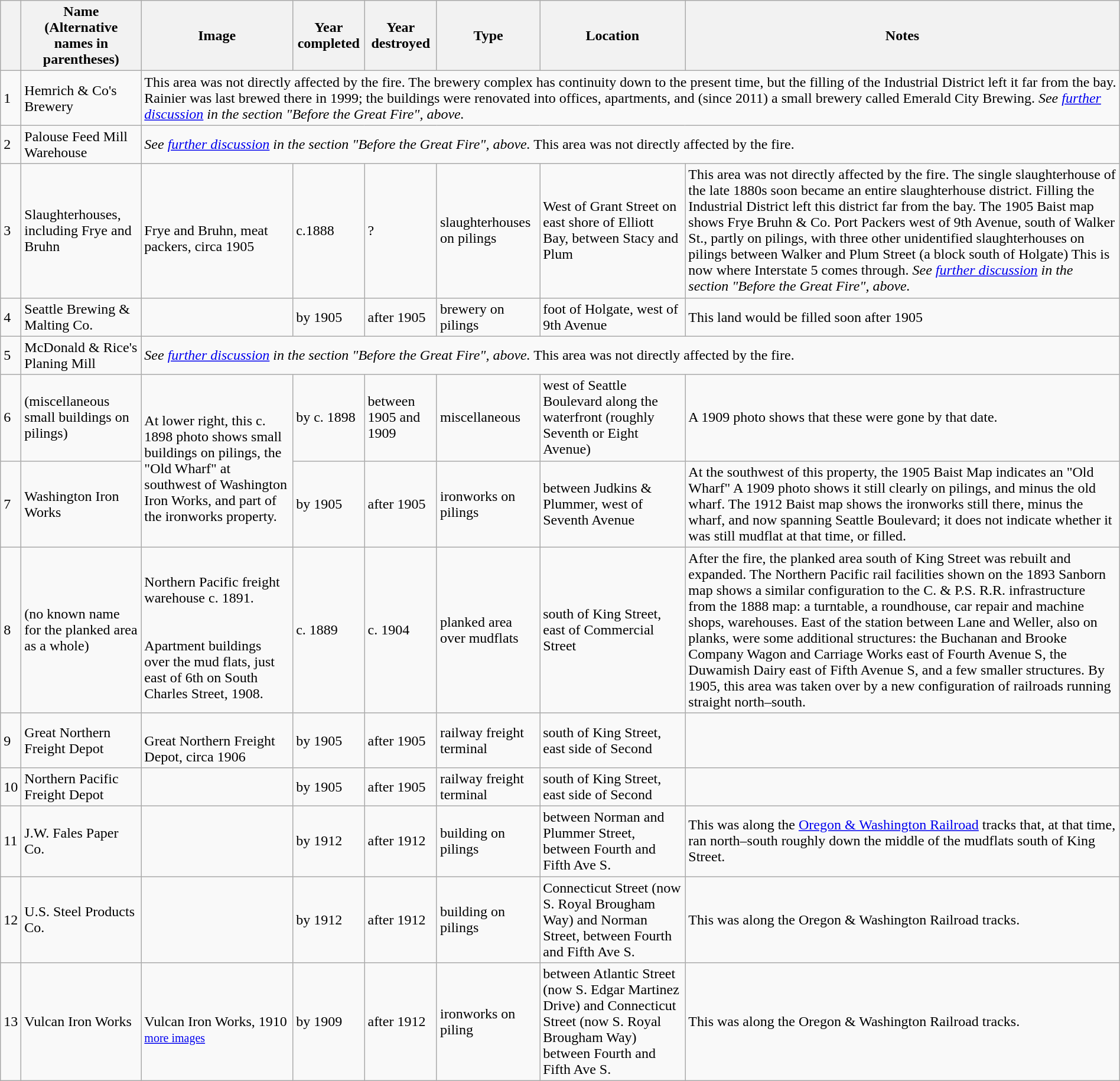<table class="wikitable sortable" style="width:100%;">
<tr>
<th scope="col"></th>
<th scope="col">Name<br>(Alternative names in parentheses)</th>
<th scope="col" class="unsortable">Image</th>
<th scope="col">Year completed</th>
<th scope="col">Year destroyed</th>
<th scope="col">Type</th>
<th scope="col">Location</th>
<th scope="col" class="unsortable">Notes</th>
</tr>
<tr>
<td>1</td>
<td>Hemrich & Co's Brewery</td>
<td colspan=6>This area was not directly affected by the fire. The brewery complex has continuity down to the present time, but the filling of the Industrial District left it far from the bay. Rainier was last brewed there in 1999; the buildings were renovated into offices, apartments, and (since 2011) a small brewery called Emerald City Brewing. <em>See <a href='#'>further discussion</a> in the section "Before the Great Fire", above.</em></td>
</tr>
<tr>
<td>2</td>
<td>Palouse Feed Mill Warehouse</td>
<td colspan=6><em>See <a href='#'>further discussion</a> in the section "Before the Great Fire", above.</em> This area was not directly affected by the fire.</td>
</tr>
<tr>
<td>3</td>
<td>Slaughterhouses, including Frye and Bruhn</td>
<td><br>Frye and Bruhn, meat packers, circa 1905</td>
<td>c.1888</td>
<td>?</td>
<td>slaughterhouses on pilings</td>
<td>West of Grant Street on east shore of Elliott Bay, between Stacy and Plum</td>
<td>This area was not directly affected by the fire. The single slaughterhouse of the late 1880s soon became an entire slaughterhouse district. Filling the Industrial District left this district far from the bay. The 1905 Baist map shows Frye Bruhn & Co. Port Packers west of 9th Avenue, south of Walker St., partly on pilings, with three other unidentified slaughterhouses on pilings between Walker and Plum Street (a block south of Holgate) This is now where Interstate 5 comes through. <em>See <a href='#'>further discussion</a> in the section "Before the Great Fire", above.</em></td>
</tr>
<tr>
<td>4</td>
<td>Seattle Brewing & Malting Co.</td>
<td></td>
<td>by 1905</td>
<td>after 1905</td>
<td>brewery on pilings</td>
<td>foot of Holgate, west of 9th Avenue</td>
<td>This land would be filled soon after 1905</td>
</tr>
<tr>
<td>5</td>
<td>McDonald & Rice's Planing Mill</td>
<td colspan=6><em>See <a href='#'>further discussion</a> in the section "Before the Great Fire", above.</em> This area was not directly affected by the fire.</td>
</tr>
<tr>
<td>6</td>
<td>(miscellaneous small buildings on pilings)</td>
<td rowspan="2"><br>At lower right, this c. 1898 photo shows small buildings on pilings, the "Old Wharf" at southwest of Washington Iron Works, and part of the ironworks property.</td>
<td>by c. 1898</td>
<td>between 1905 and 1909</td>
<td>miscellaneous</td>
<td>west of Seattle Boulevard along the waterfront (roughly Seventh or Eight Avenue)</td>
<td>A 1909 photo shows that these were gone by that date.</td>
</tr>
<tr>
<td>7</td>
<td>Washington Iron Works<br></td>
<td>by 1905</td>
<td>after 1905</td>
<td>ironworks on pilings</td>
<td>between Judkins & Plummer, west of Seventh Avenue</td>
<td>At the southwest of this property, the 1905 Baist Map indicates an "Old Wharf" A 1909 photo shows it still clearly on pilings, and minus the old wharf. The 1912 Baist map shows the ironworks still there, minus the wharf, and now spanning Seattle Boulevard; it does not indicate whether it was still mudflat at that time, or filled.</td>
</tr>
<tr>
<td>8</td>
<td>(no known name for the planked area as a whole)</td>
<td><br>Northern Pacific freight warehouse c. 1891.<br><br><br>Apartment buildings over the mud flats, just east of 6th on South Charles Street, 1908.</td>
<td>c. 1889</td>
<td>c. 1904</td>
<td>planked area over mudflats</td>
<td>south of King Street, east of Commercial Street</td>
<td>After the fire, the planked area south of King Street was rebuilt and expanded. The Northern Pacific rail facilities shown on the 1893 Sanborn map shows a similar configuration to the C. & P.S. R.R. infrastructure from the 1888 map: a turntable, a roundhouse, car repair and machine shops, warehouses. East of the station between Lane and Weller, also on planks, were some additional structures: the Buchanan and Brooke Company Wagon and Carriage Works east of Fourth Avenue S, the Duwamish Dairy east of Fifth Avenue S, and a few smaller structures. By 1905, this area was taken over by a new configuration of railroads running straight north–south.</td>
</tr>
<tr>
<td>9</td>
<td>Great Northern Freight Depot</td>
<td><br>Great Northern Freight Depot, circa 1906</td>
<td>by 1905</td>
<td>after 1905</td>
<td>railway freight terminal</td>
<td>south of King Street, east side of Second</td>
<td></td>
</tr>
<tr>
<td>10</td>
<td>Northern Pacific Freight Depot</td>
<td></td>
<td>by 1905</td>
<td>after 1905</td>
<td>railway freight terminal</td>
<td>south of King Street, east side of Second</td>
<td></td>
</tr>
<tr>
<td>11</td>
<td>J.W. Fales Paper Co.</td>
<td></td>
<td>by 1912</td>
<td>after 1912</td>
<td>building on pilings</td>
<td>between Norman and Plummer Street, between Fourth and Fifth Ave S.</td>
<td>This was along the <a href='#'>Oregon & Washington Railroad</a> tracks that, at that time, ran north–south roughly down the middle of the mudflats south of King Street.</td>
</tr>
<tr>
<td>12</td>
<td>U.S. Steel Products Co.</td>
<td></td>
<td>by 1912</td>
<td>after 1912</td>
<td>building on pilings</td>
<td>Connecticut Street (now S. Royal Brougham Way) and Norman Street, between Fourth and Fifth Ave S.</td>
<td>This was along the Oregon & Washington Railroad tracks.</td>
</tr>
<tr>
<td>13</td>
<td>Vulcan Iron Works</td>
<td><br>Vulcan Iron Works, 1910<small><br><a href='#'>more images</a></small></td>
<td>by 1909</td>
<td>after 1912</td>
<td>ironworks on piling</td>
<td>between Atlantic Street (now S. Edgar Martinez Drive) and Connecticut Street (now S. Royal Brougham Way) between Fourth and Fifth Ave S.</td>
<td>This was along the Oregon & Washington Railroad tracks.</td>
</tr>
</table>
